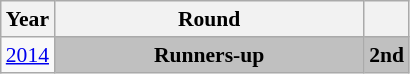<table class="wikitable" style="text-align: center; font-size:90%">
<tr>
<th>Year</th>
<th style="width:200px">Round</th>
<th></th>
</tr>
<tr>
<td><a href='#'>2014</a></td>
<td bgcolor=Silver><strong>Runners-up</strong></td>
<td bgcolor=Silver><strong>2nd</strong></td>
</tr>
</table>
